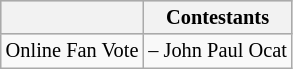<table class="wikitable"  style="font-size: 85%;">
<tr style="background:#CCCCCC; text-align:center">
<th></th>
<th>Contestants</th>
</tr>
<tr>
<td>Online Fan Vote</td>
<td> – John Paul Ocat</td>
</tr>
</table>
